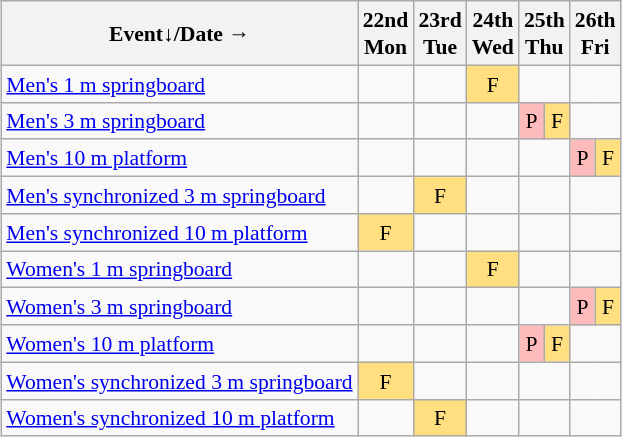<table class="wikitable" style="margin:0.5em auto; font-size:90%; line-height:1.25em; text-align:center;">
<tr>
<th>Event↓/Date →</th>
<th>22nd<br>Mon</th>
<th>23rd<br>Tue</th>
<th>24th<br>Wed</th>
<th colspan=2>25th<br>Thu</th>
<th colspan=2>26th<br>Fri</th>
</tr>
<tr>
<td align="left"><a href='#'>Men's 1 m springboard</a></td>
<td></td>
<td></td>
<td bgcolor="#FFDF80">F</td>
<td colspan=2></td>
<td colspan=2></td>
</tr>
<tr>
<td align="left"><a href='#'>Men's 3 m springboard</a></td>
<td></td>
<td></td>
<td></td>
<td bgcolor="#FFBBBB">P</td>
<td bgcolor="#FFDF80">F</td>
<td colspan=2></td>
</tr>
<tr>
<td align="left"><a href='#'>Men's 10 m platform</a></td>
<td></td>
<td></td>
<td></td>
<td colspan=2></td>
<td bgcolor="#FFBBBB">P</td>
<td bgcolor="#FFDF80">F</td>
</tr>
<tr>
<td align="left"><a href='#'>Men's synchronized 3 m springboard</a></td>
<td></td>
<td bgcolor="#FFDF80">F</td>
<td></td>
<td colspan=2></td>
<td colspan=2></td>
</tr>
<tr>
<td align="left"><a href='#'>Men's synchronized 10 m platform</a></td>
<td bgcolor="#FFDF80">F</td>
<td></td>
<td></td>
<td colspan=2></td>
<td colspan=2></td>
</tr>
<tr>
<td align="left"><a href='#'>Women's 1 m springboard</a></td>
<td></td>
<td></td>
<td bgcolor="#FFDF80">F</td>
<td colspan=2></td>
<td colspan=2></td>
</tr>
<tr>
<td align="left"><a href='#'>Women's 3 m springboard</a></td>
<td></td>
<td></td>
<td></td>
<td colspan=2></td>
<td bgcolor="#FFBBBB">P</td>
<td bgcolor="#FFDF80">F</td>
</tr>
<tr>
<td align="left"><a href='#'>Women's 10 m platform</a></td>
<td></td>
<td></td>
<td></td>
<td bgcolor="#FFBBBB">P</td>
<td bgcolor="#FFDF80">F</td>
<td colspan=2></td>
</tr>
<tr>
<td align="left"><a href='#'>Women's synchronized 3 m springboard</a></td>
<td bgcolor="#FFDF80">F</td>
<td></td>
<td></td>
<td colspan=2></td>
<td colspan=2></td>
</tr>
<tr>
<td align="left"><a href='#'>Women's synchronized 10 m platform</a></td>
<td></td>
<td bgcolor="#FFDF80">F</td>
<td></td>
<td colspan=2></td>
<td colspan=2></td>
</tr>
</table>
